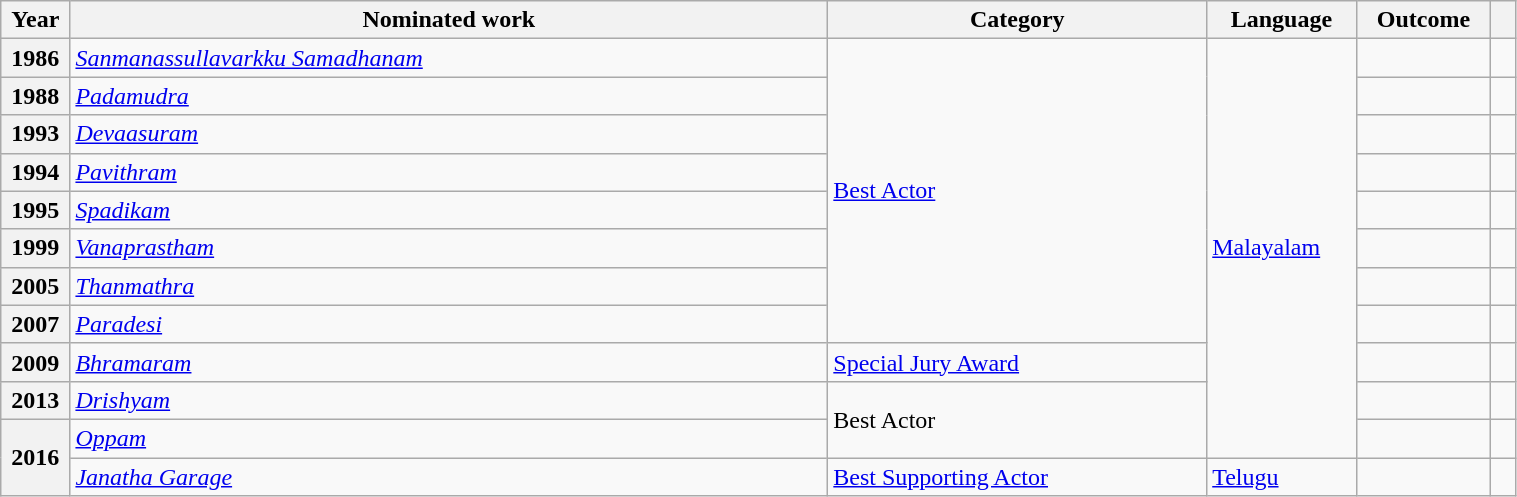<table class="wikitable plainrowheaders" style="width:80%;">
<tr>
<th scope="col" style="width:1%;">Year</th>
<th scope="col" style="width:30%;">Nominated work</th>
<th scope="col" style="width:15%;">Category</th>
<th scope="col" style="width:3%;">Language</th>
<th scope="col" style="width:3%;">Outcome</th>
<th scope="col" style="width:1%;"></th>
</tr>
<tr>
<th scope="row">1986</th>
<td><em><a href='#'>Sanmanassullavarkku Samadhanam</a></em></td>
<td rowspan="8"><a href='#'>Best Actor</a></td>
<td rowspan="11"><a href='#'>Malayalam</a></td>
<td></td>
<td style="text-align:center;"></td>
</tr>
<tr>
<th scope="row">1988</th>
<td><em><a href='#'>Padamudra</a></em></td>
<td></td>
<td style="text-align:center;"></td>
</tr>
<tr>
<th scope="row">1993</th>
<td><em><a href='#'>Devaasuram</a></em></td>
<td></td>
<td style="text-align:center;"></td>
</tr>
<tr>
<th scope="row">1994</th>
<td><em><a href='#'>Pavithram</a></em></td>
<td></td>
<td style="text-align:center;"></td>
</tr>
<tr>
<th scope="row">1995</th>
<td><em><a href='#'>Spadikam</a></em></td>
<td></td>
<td style="text-align:center;"></td>
</tr>
<tr>
<th scope="row">1999</th>
<td><em><a href='#'>Vanaprastham</a></em></td>
<td></td>
<td style="text-align:center;"></td>
</tr>
<tr>
<th scope="row">2005</th>
<td><em><a href='#'>Thanmathra</a></em></td>
<td></td>
<td style="text-align:center;"></td>
</tr>
<tr>
<th scope="row">2007</th>
<td><a href='#'><em>Paradesi</em></a></td>
<td></td>
<td style="text-align:center;"></td>
</tr>
<tr>
<th scope="row">2009</th>
<td><em><a href='#'>Bhramaram</a></em></td>
<td><a href='#'>Special Jury Award</a></td>
<td></td>
<td style="text-align:center;"></td>
</tr>
<tr>
<th scope="row">2013</th>
<td><em><a href='#'>Drishyam</a></em></td>
<td rowspan="2">Best Actor</td>
<td></td>
<td style="text-align:center;"></td>
</tr>
<tr>
<th scope="row" rowspan="2">2016</th>
<td><em><a href='#'>Oppam</a></em></td>
<td></td>
<td style="text-align:center;"></td>
</tr>
<tr>
<td><em><a href='#'>Janatha Garage</a></em></td>
<td><a href='#'>Best Supporting Actor</a></td>
<td><a href='#'>Telugu</a></td>
<td></td>
<td style="text-align:center;"></td>
</tr>
</table>
